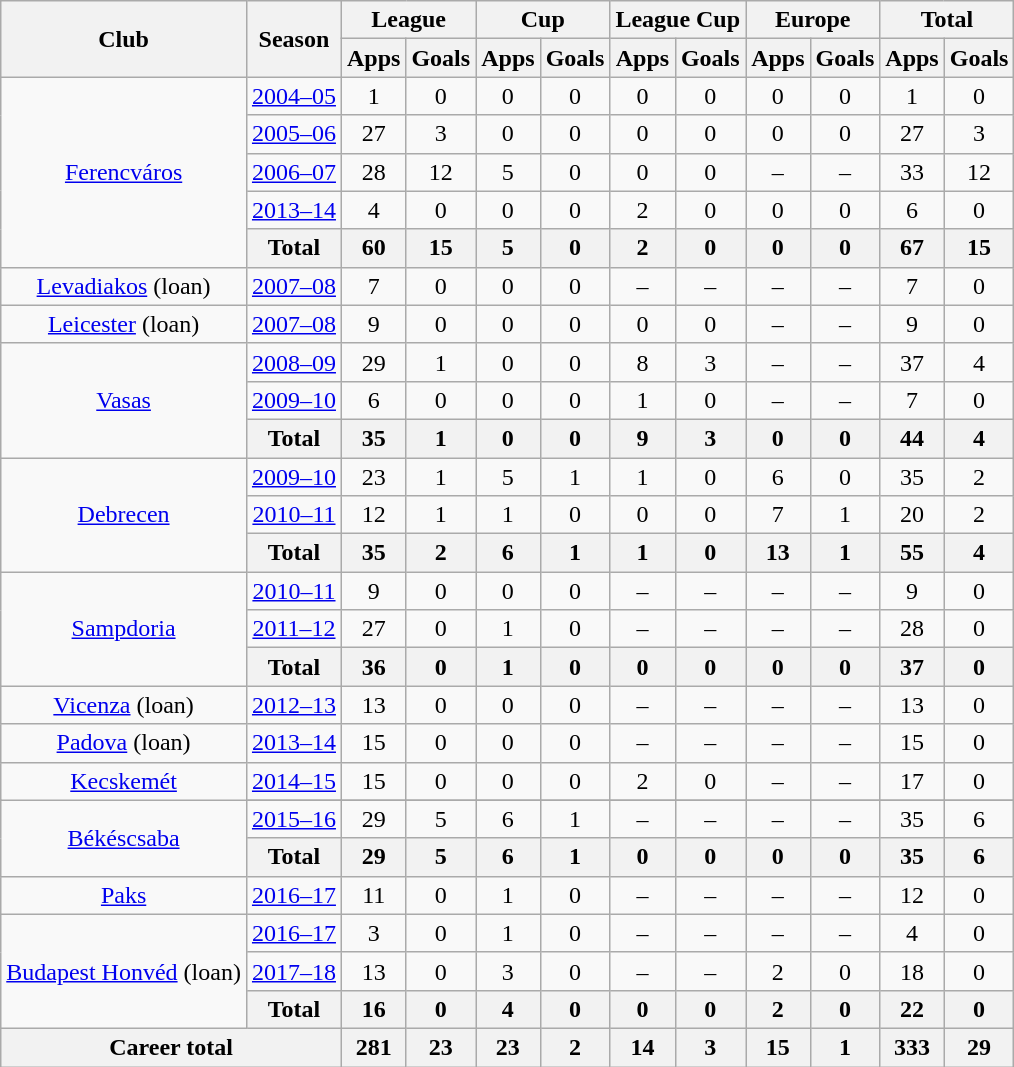<table class="wikitable" style="text-align: center">
<tr>
<th rowspan="2">Club</th>
<th rowspan="2">Season</th>
<th colspan="2">League</th>
<th colspan="2">Cup</th>
<th colspan="2">League Cup</th>
<th colspan="2">Europe</th>
<th colspan="2">Total</th>
</tr>
<tr>
<th>Apps</th>
<th>Goals</th>
<th>Apps</th>
<th>Goals</th>
<th>Apps</th>
<th>Goals</th>
<th>Apps</th>
<th>Goals</th>
<th>Apps</th>
<th>Goals</th>
</tr>
<tr>
<td rowspan="5"><a href='#'>Ferencváros</a></td>
<td><a href='#'>2004–05</a></td>
<td>1</td>
<td>0</td>
<td>0</td>
<td>0</td>
<td>0</td>
<td>0</td>
<td>0</td>
<td>0</td>
<td>1</td>
<td>0</td>
</tr>
<tr>
<td><a href='#'>2005–06</a></td>
<td>27</td>
<td>3</td>
<td>0</td>
<td>0</td>
<td>0</td>
<td>0</td>
<td>0</td>
<td>0</td>
<td>27</td>
<td>3</td>
</tr>
<tr>
<td><a href='#'>2006–07</a></td>
<td>28</td>
<td>12</td>
<td>5</td>
<td>0</td>
<td>0</td>
<td>0</td>
<td>–</td>
<td>–</td>
<td>33</td>
<td>12</td>
</tr>
<tr>
<td><a href='#'>2013–14</a></td>
<td>4</td>
<td>0</td>
<td>0</td>
<td>0</td>
<td>2</td>
<td>0</td>
<td>0</td>
<td>0</td>
<td>6</td>
<td>0</td>
</tr>
<tr>
<th>Total</th>
<th>60</th>
<th>15</th>
<th>5</th>
<th>0</th>
<th>2</th>
<th>0</th>
<th>0</th>
<th>0</th>
<th>67</th>
<th>15</th>
</tr>
<tr>
<td><a href='#'>Levadiakos</a> (loan)</td>
<td><a href='#'>2007–08</a></td>
<td>7</td>
<td>0</td>
<td>0</td>
<td>0</td>
<td>–</td>
<td>–</td>
<td>–</td>
<td>–</td>
<td>7</td>
<td>0</td>
</tr>
<tr>
<td><a href='#'>Leicester</a> (loan)</td>
<td><a href='#'>2007–08</a></td>
<td>9</td>
<td>0</td>
<td>0</td>
<td>0</td>
<td>0</td>
<td>0</td>
<td>–</td>
<td>–</td>
<td>9</td>
<td>0</td>
</tr>
<tr>
<td rowspan="3"><a href='#'>Vasas</a></td>
<td><a href='#'>2008–09</a></td>
<td>29</td>
<td>1</td>
<td>0</td>
<td>0</td>
<td>8</td>
<td>3</td>
<td>–</td>
<td>–</td>
<td>37</td>
<td>4</td>
</tr>
<tr>
<td><a href='#'>2009–10</a></td>
<td>6</td>
<td>0</td>
<td>0</td>
<td>0</td>
<td>1</td>
<td>0</td>
<td>–</td>
<td>–</td>
<td>7</td>
<td>0</td>
</tr>
<tr>
<th>Total</th>
<th>35</th>
<th>1</th>
<th>0</th>
<th>0</th>
<th>9</th>
<th>3</th>
<th>0</th>
<th>0</th>
<th>44</th>
<th>4</th>
</tr>
<tr>
<td rowspan="3"><a href='#'>Debrecen</a></td>
<td><a href='#'>2009–10</a></td>
<td>23</td>
<td>1</td>
<td>5</td>
<td>1</td>
<td>1</td>
<td>0</td>
<td>6</td>
<td>0</td>
<td>35</td>
<td>2</td>
</tr>
<tr>
<td><a href='#'>2010–11</a></td>
<td>12</td>
<td>1</td>
<td>1</td>
<td>0</td>
<td>0</td>
<td>0</td>
<td>7</td>
<td>1</td>
<td>20</td>
<td>2</td>
</tr>
<tr>
<th>Total</th>
<th>35</th>
<th>2</th>
<th>6</th>
<th>1</th>
<th>1</th>
<th>0</th>
<th>13</th>
<th>1</th>
<th>55</th>
<th>4</th>
</tr>
<tr>
<td rowspan="3"><a href='#'>Sampdoria</a></td>
<td><a href='#'>2010–11</a></td>
<td>9</td>
<td>0</td>
<td>0</td>
<td>0</td>
<td>–</td>
<td>–</td>
<td>–</td>
<td>–</td>
<td>9</td>
<td>0</td>
</tr>
<tr>
<td><a href='#'>2011–12</a></td>
<td>27</td>
<td>0</td>
<td>1</td>
<td>0</td>
<td>–</td>
<td>–</td>
<td>–</td>
<td>–</td>
<td>28</td>
<td>0</td>
</tr>
<tr>
<th>Total</th>
<th>36</th>
<th>0</th>
<th>1</th>
<th>0</th>
<th>0</th>
<th>0</th>
<th>0</th>
<th>0</th>
<th>37</th>
<th>0</th>
</tr>
<tr>
<td><a href='#'>Vicenza</a> (loan)</td>
<td><a href='#'>2012–13</a></td>
<td>13</td>
<td>0</td>
<td>0</td>
<td>0</td>
<td>–</td>
<td>–</td>
<td>–</td>
<td>–</td>
<td>13</td>
<td>0</td>
</tr>
<tr>
<td><a href='#'>Padova</a> (loan)</td>
<td><a href='#'>2013–14</a></td>
<td>15</td>
<td>0</td>
<td>0</td>
<td>0</td>
<td>–</td>
<td>–</td>
<td>–</td>
<td>–</td>
<td>15</td>
<td>0</td>
</tr>
<tr>
<td><a href='#'>Kecskemét</a></td>
<td><a href='#'>2014–15</a></td>
<td>15</td>
<td>0</td>
<td>0</td>
<td>0</td>
<td>2</td>
<td>0</td>
<td>–</td>
<td>–</td>
<td>17</td>
<td>0</td>
</tr>
<tr>
<td rowspan="3"><a href='#'>Békéscsaba</a></td>
</tr>
<tr>
<td><a href='#'>2015–16</a></td>
<td>29</td>
<td>5</td>
<td>6</td>
<td>1</td>
<td>–</td>
<td>–</td>
<td>–</td>
<td>–</td>
<td>35</td>
<td>6</td>
</tr>
<tr>
<th>Total</th>
<th>29</th>
<th>5</th>
<th>6</th>
<th>1</th>
<th>0</th>
<th>0</th>
<th>0</th>
<th>0</th>
<th>35</th>
<th>6</th>
</tr>
<tr>
<td><a href='#'>Paks</a></td>
<td><a href='#'>2016–17</a></td>
<td>11</td>
<td>0</td>
<td>1</td>
<td>0</td>
<td>–</td>
<td>–</td>
<td>–</td>
<td>–</td>
<td>12</td>
<td>0</td>
</tr>
<tr>
<td rowspan="3"><a href='#'>Budapest Honvéd</a> (loan)</td>
<td><a href='#'>2016–17</a></td>
<td>3</td>
<td>0</td>
<td>1</td>
<td>0</td>
<td>–</td>
<td>–</td>
<td>–</td>
<td>–</td>
<td>4</td>
<td>0</td>
</tr>
<tr>
<td><a href='#'>2017–18</a></td>
<td>13</td>
<td>0</td>
<td>3</td>
<td>0</td>
<td>–</td>
<td>–</td>
<td>2</td>
<td>0</td>
<td>18</td>
<td>0</td>
</tr>
<tr>
<th>Total</th>
<th>16</th>
<th>0</th>
<th>4</th>
<th>0</th>
<th>0</th>
<th>0</th>
<th>2</th>
<th>0</th>
<th>22</th>
<th>0</th>
</tr>
<tr>
<th colspan="2">Career total</th>
<th>281</th>
<th>23</th>
<th>23</th>
<th>2</th>
<th>14</th>
<th>3</th>
<th>15</th>
<th>1</th>
<th>333</th>
<th>29</th>
</tr>
</table>
